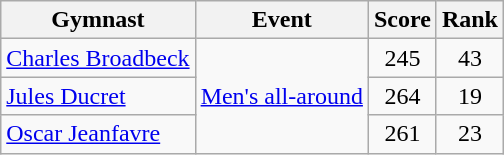<table class="wikitable sortable" style="text-align:center">
<tr>
<th>Gymnast</th>
<th>Event</th>
<th>Score</th>
<th>Rank</th>
</tr>
<tr>
<td align=left><a href='#'>Charles Broadbeck</a></td>
<td rowspan=3><a href='#'>Men's all-around</a></td>
<td>245</td>
<td>43</td>
</tr>
<tr>
<td align=left><a href='#'>Jules Ducret</a></td>
<td>264</td>
<td>19</td>
</tr>
<tr>
<td align=left><a href='#'>Oscar Jeanfavre</a></td>
<td>261</td>
<td>23</td>
</tr>
</table>
